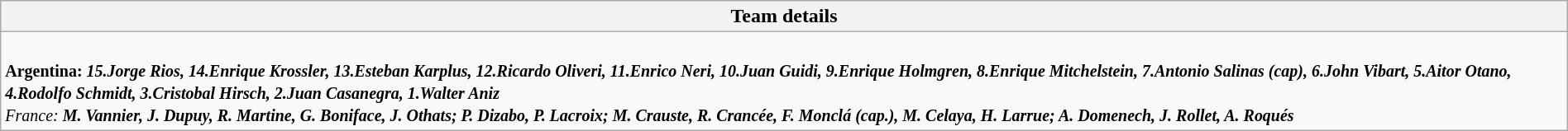<table style="width:100%" class="wikitable collapsible collapsed">
<tr>
<th>Team details</th>
</tr>
<tr>
<td><br><small> <strong>Argentina:<em>  15.Jorge Rios, 14.Enrique Krossler, 13.Esteban Karplus, 12.Ricardo Oliveri, 11.Enrico Neri, 10.Juan Guidi, 9.Enrique Holmgren, 8.Enrique Mitchelstein, 7.Antonio Salinas (cap), 6.John Vibart, 5.Aitor Otano, 4.Rodolfo Schmidt, 3.Cristobal Hirsch, 2.Juan Casanegra, 1.Walter Aniz <br>
</strong>France:<strong> M. Vannier, J. Dupuy, R. Martine, G. Boniface, J. Othats; P. Dizabo, P. Lacroix; M. Crauste, R. Crancée, F. Monclá (cap.), M. Celaya, H. Larrue; A. Domenech, J. Rollet, A. Roqués</small></td>
</tr>
</table>
